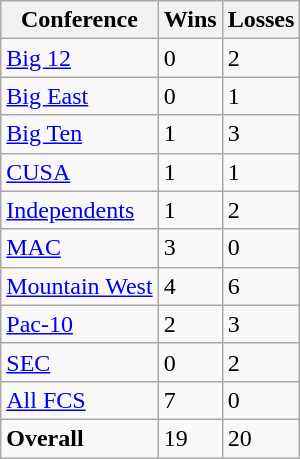<table class="wikitable">
<tr>
<th>Conference</th>
<th>Wins</th>
<th>Losses</th>
</tr>
<tr>
<td><a href='#'>Big 12</a></td>
<td>0</td>
<td>2</td>
</tr>
<tr>
<td><a href='#'>Big East</a></td>
<td>0</td>
<td>1</td>
</tr>
<tr>
<td><a href='#'>Big Ten</a></td>
<td>1</td>
<td>3</td>
</tr>
<tr>
<td><a href='#'>CUSA</a></td>
<td>1</td>
<td>1</td>
</tr>
<tr>
<td><a href='#'>Independents</a></td>
<td>1</td>
<td>2</td>
</tr>
<tr>
<td><a href='#'>MAC</a></td>
<td>3</td>
<td>0</td>
</tr>
<tr>
<td><a href='#'>Mountain West</a></td>
<td>4</td>
<td>6</td>
</tr>
<tr>
<td><a href='#'>Pac-10</a></td>
<td>2</td>
<td>3</td>
</tr>
<tr>
<td><a href='#'>SEC</a></td>
<td>0</td>
<td>2</td>
</tr>
<tr>
<td><a href='#'>All FCS</a></td>
<td>7</td>
<td>0</td>
</tr>
<tr>
<td><strong>Overall</strong></td>
<td>19</td>
<td>20</td>
</tr>
</table>
